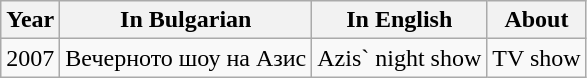<table class="wikitable">
<tr>
<th>Year</th>
<th>In Bulgarian</th>
<th>In English</th>
<th>About</th>
</tr>
<tr>
<td>2007</td>
<td>Вечерното шоу на Азис</td>
<td>Azis` night show</td>
<td>TV show</td>
</tr>
</table>
